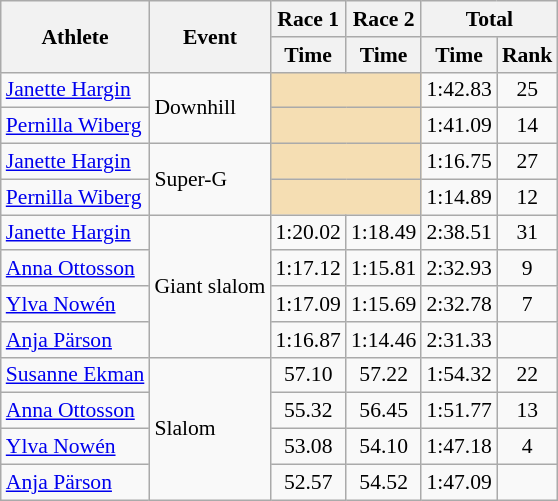<table class="wikitable" style="font-size:90%">
<tr>
<th rowspan="2">Athlete</th>
<th rowspan="2">Event</th>
<th>Race 1</th>
<th>Race 2</th>
<th colspan="2">Total</th>
</tr>
<tr>
<th>Time</th>
<th>Time</th>
<th>Time</th>
<th>Rank</th>
</tr>
<tr>
<td><a href='#'>Janette Hargin</a></td>
<td rowspan="2">Downhill</td>
<td colspan="2" bgcolor="wheat"></td>
<td align="center">1:42.83</td>
<td align="center">25</td>
</tr>
<tr>
<td><a href='#'>Pernilla Wiberg</a></td>
<td colspan="2" bgcolor="wheat"></td>
<td align="center">1:41.09</td>
<td align="center">14</td>
</tr>
<tr>
<td><a href='#'>Janette Hargin</a></td>
<td rowspan="2">Super-G</td>
<td colspan="2" bgcolor="wheat"></td>
<td align="center">1:16.75</td>
<td align="center">27</td>
</tr>
<tr>
<td><a href='#'>Pernilla Wiberg</a></td>
<td colspan="2" bgcolor="wheat"></td>
<td align="center">1:14.89</td>
<td align="center">12</td>
</tr>
<tr>
<td><a href='#'>Janette Hargin</a></td>
<td rowspan="4">Giant slalom</td>
<td align="center">1:20.02</td>
<td align="center">1:18.49</td>
<td align="center">2:38.51</td>
<td align="center">31</td>
</tr>
<tr>
<td><a href='#'>Anna Ottosson</a></td>
<td align="center">1:17.12</td>
<td align="center">1:15.81</td>
<td align="center">2:32.93</td>
<td align="center">9</td>
</tr>
<tr>
<td><a href='#'>Ylva Nowén</a></td>
<td align="center">1:17.09</td>
<td align="center">1:15.69</td>
<td align="center">2:32.78</td>
<td align="center">7</td>
</tr>
<tr>
<td><a href='#'>Anja Pärson</a></td>
<td align="center">1:16.87</td>
<td align="center">1:14.46</td>
<td align="center">2:31.33</td>
<td align="center"></td>
</tr>
<tr>
<td><a href='#'>Susanne Ekman</a></td>
<td rowspan="4">Slalom</td>
<td align="center">57.10</td>
<td align="center">57.22</td>
<td align="center">1:54.32</td>
<td align="center">22</td>
</tr>
<tr>
<td><a href='#'>Anna Ottosson</a></td>
<td align="center">55.32</td>
<td align="center">56.45</td>
<td align="center">1:51.77</td>
<td align="center">13</td>
</tr>
<tr>
<td><a href='#'>Ylva Nowén</a></td>
<td align="center">53.08</td>
<td align="center">54.10</td>
<td align="center">1:47.18</td>
<td align="center">4</td>
</tr>
<tr>
<td><a href='#'>Anja Pärson</a></td>
<td align="center">52.57</td>
<td align="center">54.52</td>
<td align="center">1:47.09</td>
<td align="center"></td>
</tr>
</table>
